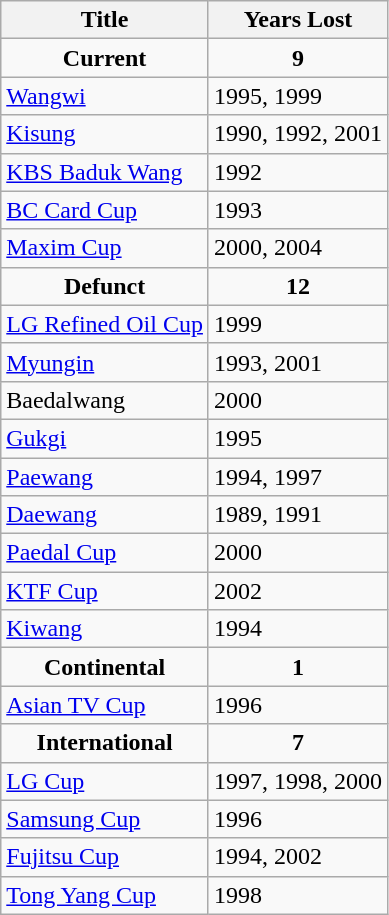<table class="wikitable">
<tr>
<th>Title</th>
<th>Years Lost</th>
</tr>
<tr>
<td align="center"><strong>Current</strong></td>
<td align="center"><strong>9</strong></td>
</tr>
<tr>
<td> <a href='#'>Wangwi</a></td>
<td>1995, 1999</td>
</tr>
<tr>
<td> <a href='#'>Kisung</a></td>
<td>1990, 1992, 2001</td>
</tr>
<tr>
<td> <a href='#'>KBS Baduk Wang</a></td>
<td>1992</td>
</tr>
<tr>
<td> <a href='#'>BC Card Cup</a></td>
<td>1993</td>
</tr>
<tr>
<td> <a href='#'>Maxim Cup</a></td>
<td>2000, 2004</td>
</tr>
<tr>
<td align="center"><strong>Defunct</strong></td>
<td align="center"><strong>12</strong></td>
</tr>
<tr>
<td> <a href='#'>LG Refined Oil Cup</a></td>
<td>1999</td>
</tr>
<tr>
<td> <a href='#'>Myungin</a></td>
<td>1993, 2001</td>
</tr>
<tr>
<td> Baedalwang</td>
<td>2000</td>
</tr>
<tr>
<td> <a href='#'>Gukgi</a></td>
<td>1995</td>
</tr>
<tr>
<td> <a href='#'>Paewang</a></td>
<td>1994, 1997</td>
</tr>
<tr>
<td> <a href='#'>Daewang</a></td>
<td>1989, 1991</td>
</tr>
<tr>
<td> <a href='#'>Paedal Cup</a></td>
<td>2000</td>
</tr>
<tr>
<td> <a href='#'>KTF Cup</a></td>
<td>2002</td>
</tr>
<tr>
<td> <a href='#'>Kiwang</a></td>
<td>1994</td>
</tr>
<tr>
<td align="center"><strong>Continental</strong></td>
<td align="center"><strong>1</strong></td>
</tr>
<tr>
<td>    <a href='#'>Asian TV Cup</a></td>
<td>1996</td>
</tr>
<tr>
<td align="center"><strong>International</strong></td>
<td align="center"><strong>7</strong></td>
</tr>
<tr>
<td>    <a href='#'>LG Cup</a></td>
<td>1997, 1998, 2000</td>
</tr>
<tr>
<td>    <a href='#'>Samsung Cup</a></td>
<td>1996</td>
</tr>
<tr>
<td>      <a href='#'>Fujitsu Cup</a></td>
<td>1994, 2002</td>
</tr>
<tr>
<td>    <a href='#'>Tong Yang Cup</a></td>
<td>1998</td>
</tr>
</table>
